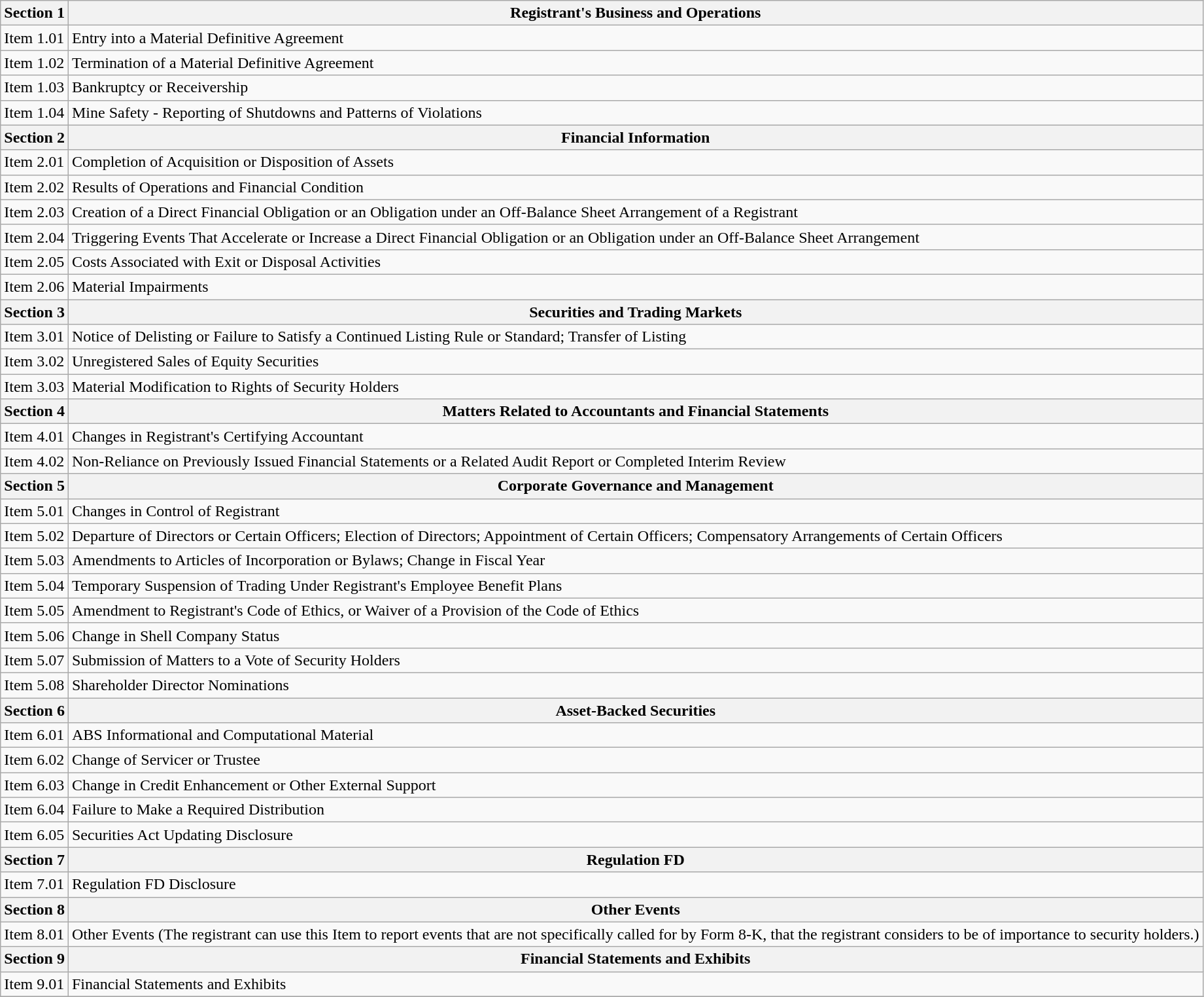<table class="wikitable">
<tr>
<th>Section 1</th>
<th>Registrant's Business and Operations</th>
</tr>
<tr>
<td>Item 1.01</td>
<td>Entry into a Material Definitive Agreement</td>
</tr>
<tr>
<td>Item 1.02</td>
<td>Termination of a Material Definitive Agreement</td>
</tr>
<tr>
<td>Item 1.03</td>
<td>Bankruptcy or Receivership</td>
</tr>
<tr>
<td>Item 1.04</td>
<td>Mine Safety - Reporting of Shutdowns and Patterns of Violations</td>
</tr>
<tr>
<th>Section 2</th>
<th>Financial Information</th>
</tr>
<tr>
<td>Item 2.01</td>
<td>Completion of Acquisition or Disposition of Assets</td>
</tr>
<tr>
<td>Item 2.02</td>
<td>Results of Operations and Financial Condition</td>
</tr>
<tr>
<td>Item 2.03</td>
<td>Creation of a Direct Financial Obligation or an Obligation under an Off-Balance Sheet Arrangement of a Registrant</td>
</tr>
<tr>
<td>Item 2.04</td>
<td>Triggering Events That Accelerate or Increase a Direct Financial Obligation or an Obligation under an Off-Balance Sheet Arrangement</td>
</tr>
<tr>
<td>Item 2.05</td>
<td>Costs Associated with Exit or Disposal Activities</td>
</tr>
<tr>
<td>Item 2.06</td>
<td>Material Impairments</td>
</tr>
<tr>
<th>Section 3</th>
<th>Securities and Trading Markets</th>
</tr>
<tr>
<td>Item 3.01</td>
<td>Notice of Delisting or Failure to Satisfy a Continued Listing Rule or Standard; Transfer of Listing</td>
</tr>
<tr>
<td>Item 3.02</td>
<td>Unregistered Sales of Equity Securities</td>
</tr>
<tr>
<td>Item 3.03</td>
<td>Material Modification to Rights of Security Holders</td>
</tr>
<tr>
<th>Section 4</th>
<th>Matters Related to Accountants and Financial Statements</th>
</tr>
<tr>
<td>Item 4.01</td>
<td>Changes in Registrant's Certifying Accountant</td>
</tr>
<tr>
<td>Item 4.02</td>
<td>Non-Reliance on Previously Issued Financial Statements or a Related Audit Report or Completed Interim Review</td>
</tr>
<tr>
<th>Section 5</th>
<th>Corporate Governance and Management</th>
</tr>
<tr>
<td>Item 5.01</td>
<td>Changes in Control of Registrant</td>
</tr>
<tr>
<td>Item 5.02</td>
<td>Departure of Directors or Certain Officers; Election of Directors; Appointment of Certain Officers; Compensatory Arrangements of Certain Officers</td>
</tr>
<tr>
<td>Item 5.03</td>
<td>Amendments to Articles of Incorporation or Bylaws; Change in Fiscal Year</td>
</tr>
<tr>
<td>Item 5.04</td>
<td>Temporary Suspension of Trading Under Registrant's Employee Benefit Plans</td>
</tr>
<tr>
<td>Item 5.05</td>
<td>Amendment to Registrant's Code of Ethics, or Waiver of a Provision of the Code of Ethics</td>
</tr>
<tr>
<td>Item 5.06</td>
<td>Change in Shell Company Status</td>
</tr>
<tr>
<td>Item 5.07</td>
<td>Submission of Matters to a Vote of Security Holders</td>
</tr>
<tr>
<td>Item 5.08</td>
<td>Shareholder Director Nominations</td>
</tr>
<tr>
<th>Section 6</th>
<th>Asset-Backed Securities</th>
</tr>
<tr>
<td>Item 6.01</td>
<td>ABS Informational and Computational Material</td>
</tr>
<tr>
<td>Item 6.02</td>
<td>Change of Servicer or Trustee</td>
</tr>
<tr>
<td>Item 6.03</td>
<td>Change in Credit Enhancement or Other External Support</td>
</tr>
<tr>
<td>Item 6.04</td>
<td>Failure to Make a Required Distribution</td>
</tr>
<tr>
<td>Item 6.05</td>
<td>Securities Act Updating Disclosure</td>
</tr>
<tr>
<th>Section 7</th>
<th>Regulation FD</th>
</tr>
<tr>
<td>Item 7.01</td>
<td>Regulation FD Disclosure</td>
</tr>
<tr>
<th>Section 8</th>
<th>Other Events</th>
</tr>
<tr>
<td>Item 8.01</td>
<td>Other Events (The registrant can use this Item to report events that are not specifically called for by Form 8-K, that the registrant considers to be of importance to security holders.)</td>
</tr>
<tr>
<th>Section 9</th>
<th>Financial Statements and Exhibits</th>
</tr>
<tr>
<td>Item 9.01</td>
<td>Financial Statements and Exhibits</td>
</tr>
<tr>
</tr>
</table>
